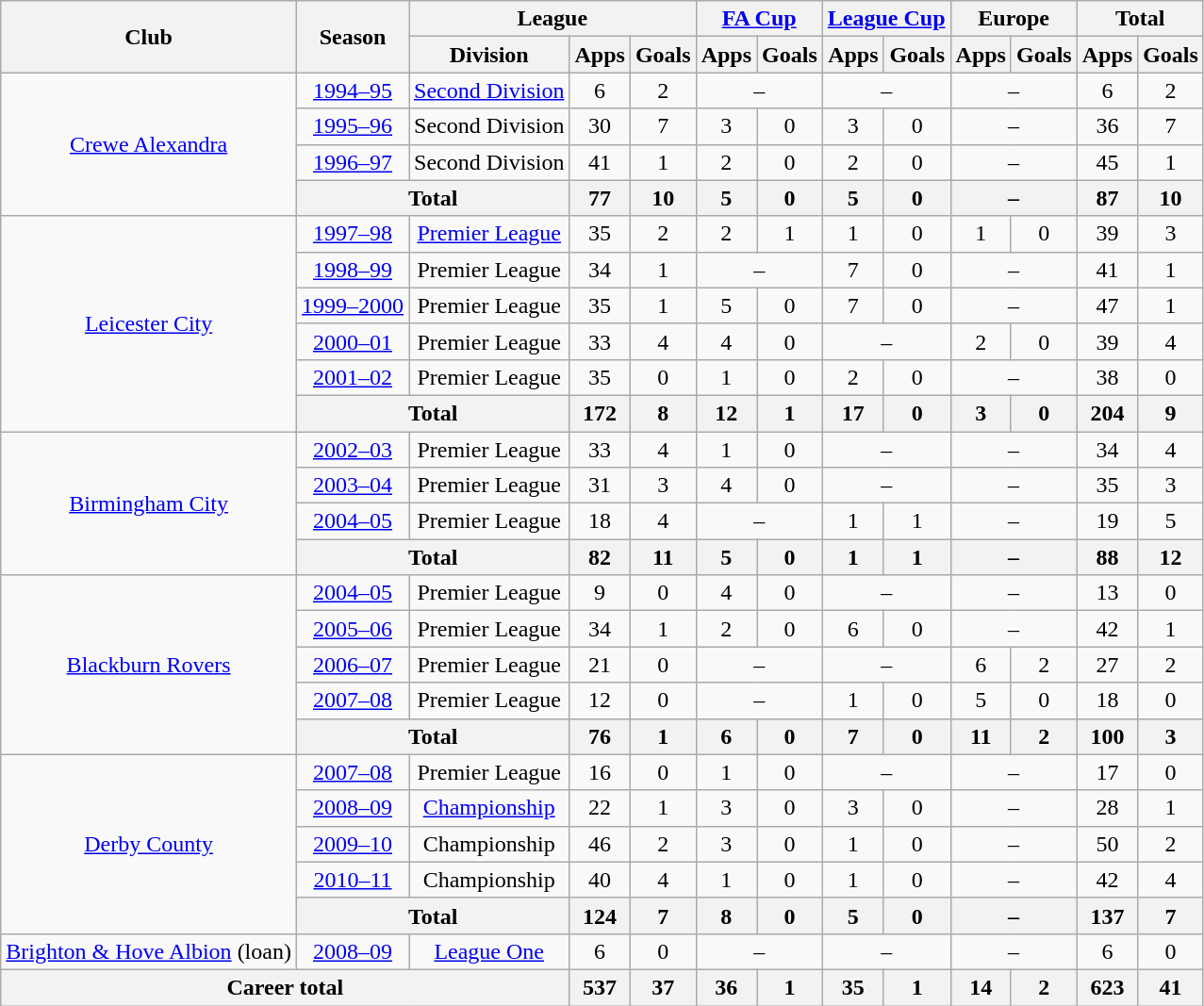<table class="wikitable" style="text-align:center">
<tr>
<th rowspan="2">Club</th>
<th rowspan="2">Season</th>
<th colspan="3">League</th>
<th colspan="2"><a href='#'>FA Cup</a></th>
<th colspan="2"><a href='#'>League Cup</a></th>
<th colspan="2">Europe</th>
<th colspan="2">Total</th>
</tr>
<tr>
<th>Division</th>
<th>Apps</th>
<th>Goals</th>
<th>Apps</th>
<th>Goals</th>
<th>Apps</th>
<th>Goals</th>
<th>Apps</th>
<th>Goals</th>
<th>Apps</th>
<th>Goals</th>
</tr>
<tr>
<td rowspan="4"><a href='#'>Crewe Alexandra</a></td>
<td><a href='#'>1994–95</a></td>
<td><a href='#'>Second Division</a></td>
<td>6</td>
<td>2</td>
<td colspan="2">–</td>
<td colspan="2">–</td>
<td colspan="2">–</td>
<td>6</td>
<td>2</td>
</tr>
<tr>
<td><a href='#'>1995–96</a></td>
<td>Second Division</td>
<td>30</td>
<td>7</td>
<td>3</td>
<td>0</td>
<td>3</td>
<td>0</td>
<td colspan="2">–</td>
<td>36</td>
<td>7</td>
</tr>
<tr>
<td><a href='#'>1996–97</a></td>
<td>Second Division</td>
<td>41</td>
<td>1</td>
<td>2</td>
<td>0</td>
<td>2</td>
<td>0</td>
<td colspan="2">–</td>
<td>45</td>
<td>1</td>
</tr>
<tr>
<th colspan="2">Total</th>
<th>77</th>
<th>10</th>
<th>5</th>
<th>0</th>
<th>5</th>
<th>0</th>
<th colspan="2">–</th>
<th>87</th>
<th>10</th>
</tr>
<tr>
<td rowspan="6"><a href='#'>Leicester City</a></td>
<td><a href='#'>1997–98</a></td>
<td><a href='#'>Premier League</a></td>
<td>35</td>
<td>2</td>
<td>2</td>
<td>1</td>
<td>1</td>
<td>0</td>
<td>1</td>
<td>0</td>
<td>39</td>
<td>3</td>
</tr>
<tr>
<td><a href='#'>1998–99</a></td>
<td>Premier League</td>
<td>34</td>
<td>1</td>
<td colspan="2">–</td>
<td>7</td>
<td>0</td>
<td colspan="2">–</td>
<td>41</td>
<td>1</td>
</tr>
<tr>
<td><a href='#'>1999–2000</a></td>
<td>Premier League</td>
<td>35</td>
<td>1</td>
<td>5</td>
<td>0</td>
<td>7</td>
<td>0</td>
<td colspan="2">–</td>
<td>47</td>
<td>1</td>
</tr>
<tr>
<td><a href='#'>2000–01</a></td>
<td>Premier League</td>
<td>33</td>
<td>4</td>
<td>4</td>
<td>0</td>
<td colspan="2">–</td>
<td>2</td>
<td>0</td>
<td>39</td>
<td>4</td>
</tr>
<tr>
<td><a href='#'>2001–02</a></td>
<td>Premier League</td>
<td>35</td>
<td>0</td>
<td>1</td>
<td>0</td>
<td>2</td>
<td>0</td>
<td colspan="2">–</td>
<td>38</td>
<td>0</td>
</tr>
<tr>
<th colspan="2">Total</th>
<th>172</th>
<th>8</th>
<th>12</th>
<th>1</th>
<th>17</th>
<th>0</th>
<th>3</th>
<th>0</th>
<th>204</th>
<th>9</th>
</tr>
<tr>
<td rowspan="4"><a href='#'>Birmingham City</a></td>
<td><a href='#'>2002–03</a></td>
<td>Premier League</td>
<td>33</td>
<td>4</td>
<td>1</td>
<td>0</td>
<td colspan="2">–</td>
<td colspan="2">–</td>
<td>34</td>
<td>4</td>
</tr>
<tr>
<td><a href='#'>2003–04</a></td>
<td>Premier League</td>
<td>31</td>
<td>3</td>
<td>4</td>
<td>0</td>
<td colspan="2">–</td>
<td colspan="2">–</td>
<td>35</td>
<td>3</td>
</tr>
<tr>
<td><a href='#'>2004–05</a></td>
<td>Premier League</td>
<td>18</td>
<td>4</td>
<td colspan="2">–</td>
<td>1</td>
<td>1</td>
<td colspan="2">–</td>
<td>19</td>
<td>5</td>
</tr>
<tr>
<th colspan="2">Total</th>
<th>82</th>
<th>11</th>
<th>5</th>
<th>0</th>
<th>1</th>
<th>1</th>
<th colspan="2">–</th>
<th>88</th>
<th>12</th>
</tr>
<tr>
<td rowspan="5"><a href='#'>Blackburn Rovers</a></td>
<td><a href='#'>2004–05</a></td>
<td>Premier League</td>
<td>9</td>
<td>0</td>
<td>4</td>
<td>0</td>
<td colspan="2">–</td>
<td colspan="2">–</td>
<td>13</td>
<td>0</td>
</tr>
<tr>
<td><a href='#'>2005–06</a></td>
<td>Premier League</td>
<td>34</td>
<td>1</td>
<td>2</td>
<td>0</td>
<td>6</td>
<td>0</td>
<td colspan="2">–</td>
<td>42</td>
<td>1</td>
</tr>
<tr>
<td><a href='#'>2006–07</a></td>
<td>Premier League</td>
<td>21</td>
<td>0</td>
<td colspan="2">–</td>
<td colspan="2">–</td>
<td>6</td>
<td>2</td>
<td>27</td>
<td>2</td>
</tr>
<tr>
<td><a href='#'>2007–08</a></td>
<td>Premier League</td>
<td>12</td>
<td>0</td>
<td colspan="2">–</td>
<td>1</td>
<td>0</td>
<td>5</td>
<td>0</td>
<td>18</td>
<td>0</td>
</tr>
<tr>
<th colspan="2">Total</th>
<th>76</th>
<th>1</th>
<th>6</th>
<th>0</th>
<th>7</th>
<th>0</th>
<th>11</th>
<th>2</th>
<th>100</th>
<th>3</th>
</tr>
<tr>
<td rowspan="5"><a href='#'>Derby County</a></td>
<td><a href='#'>2007–08</a></td>
<td>Premier League</td>
<td>16</td>
<td>0</td>
<td>1</td>
<td>0</td>
<td colspan="2">–</td>
<td colspan="2">–</td>
<td>17</td>
<td>0</td>
</tr>
<tr>
<td><a href='#'>2008–09</a></td>
<td><a href='#'>Championship</a></td>
<td>22</td>
<td>1</td>
<td>3</td>
<td>0</td>
<td>3</td>
<td>0</td>
<td colspan="2">–</td>
<td>28</td>
<td>1</td>
</tr>
<tr>
<td><a href='#'>2009–10</a></td>
<td>Championship</td>
<td>46</td>
<td>2</td>
<td>3</td>
<td>0</td>
<td>1</td>
<td>0</td>
<td colspan="2">–</td>
<td>50</td>
<td>2</td>
</tr>
<tr>
<td><a href='#'>2010–11</a></td>
<td>Championship</td>
<td>40</td>
<td>4</td>
<td>1</td>
<td>0</td>
<td>1</td>
<td>0</td>
<td colspan="2">–</td>
<td>42</td>
<td>4</td>
</tr>
<tr>
<th colspan="2">Total</th>
<th>124</th>
<th>7</th>
<th>8</th>
<th>0</th>
<th>5</th>
<th>0</th>
<th colspan="2">–</th>
<th>137</th>
<th>7</th>
</tr>
<tr>
<td><a href='#'>Brighton & Hove Albion</a> (loan)</td>
<td><a href='#'>2008–09</a></td>
<td><a href='#'>League One</a></td>
<td>6</td>
<td>0</td>
<td colspan="2">–</td>
<td colspan="2">–</td>
<td colspan="2">–</td>
<td>6</td>
<td>0</td>
</tr>
<tr>
<th colspan=3>Career total</th>
<th>537</th>
<th>37</th>
<th>36</th>
<th>1</th>
<th>35</th>
<th>1</th>
<th>14</th>
<th>2</th>
<th>623</th>
<th>41</th>
</tr>
</table>
